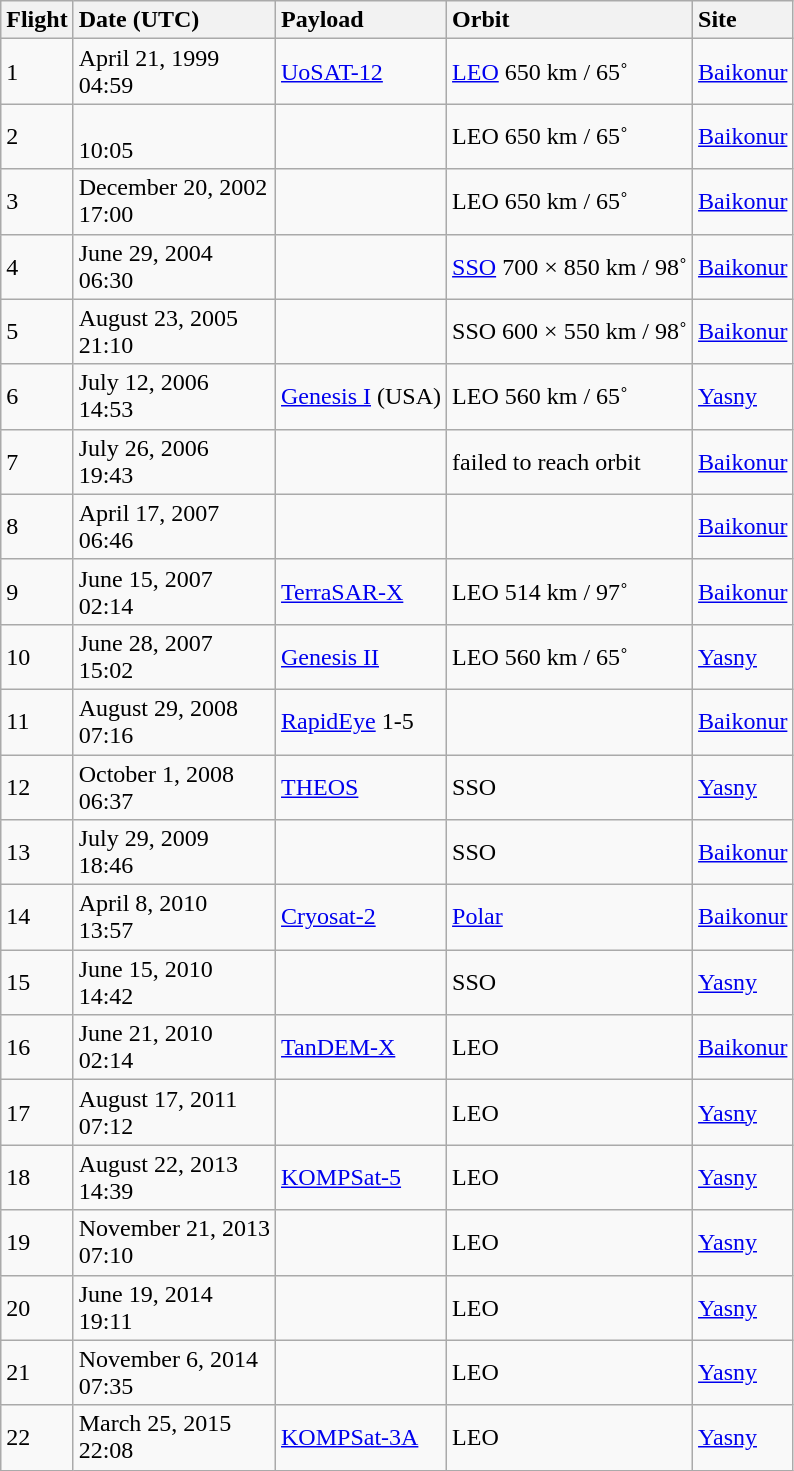<table class="wikitable">
<tr>
<th style="text-align:left;">Flight</th>
<th style="text-align:left;">Date (UTC)</th>
<th style="text-align:left;">Payload</th>
<th style="text-align:left;">Orbit</th>
<th style="text-align:left;">Site</th>
</tr>
<tr>
<td>1</td>
<td>April 21, 1999<br>04:59</td>
<td><a href='#'>UoSAT-12</a></td>
<td><a href='#'>LEO</a> 650 km / 65˚</td>
<td><a href='#'>Baikonur</a></td>
</tr>
<tr>
<td>2</td>
<td><br>10:05</td>
<td></td>
<td>LEO 650 km / 65˚</td>
<td><a href='#'>Baikonur</a></td>
</tr>
<tr>
<td>3</td>
<td>December 20, 2002<br>17:00</td>
<td></td>
<td>LEO 650 km / 65˚</td>
<td><a href='#'>Baikonur</a></td>
</tr>
<tr>
<td>4</td>
<td>June 29, 2004<br>06:30</td>
<td></td>
<td><a href='#'>SSO</a> 700 × 850 km / 98˚</td>
<td><a href='#'>Baikonur</a></td>
</tr>
<tr>
<td>5</td>
<td>August 23, 2005<br>21:10</td>
<td></td>
<td>SSO 600 × 550 km / 98˚</td>
<td><a href='#'>Baikonur</a></td>
</tr>
<tr>
<td>6</td>
<td>July 12, 2006<br>14:53</td>
<td><a href='#'>Genesis I</a> (USA)</td>
<td>LEO 560 km / 65˚</td>
<td><a href='#'>Yasny</a></td>
</tr>
<tr>
<td>7</td>
<td>July 26, 2006<br>19:43</td>
<td></td>
<td>failed to reach orbit</td>
<td><a href='#'>Baikonur</a></td>
</tr>
<tr>
<td>8</td>
<td>April 17, 2007<br>06:46</td>
<td></td>
<td></td>
<td><a href='#'>Baikonur</a></td>
</tr>
<tr>
<td>9</td>
<td>June 15, 2007<br>02:14</td>
<td><a href='#'>TerraSAR-X</a></td>
<td>LEO 514 km / 97˚</td>
<td><a href='#'>Baikonur</a></td>
</tr>
<tr>
<td>10</td>
<td>June 28, 2007<br>15:02</td>
<td><a href='#'>Genesis II</a></td>
<td>LEO 560 km / 65˚</td>
<td><a href='#'>Yasny</a></td>
</tr>
<tr>
<td>11</td>
<td>August 29, 2008<br>07:16</td>
<td><a href='#'>RapidEye</a> 1-5</td>
<td></td>
<td><a href='#'>Baikonur</a></td>
</tr>
<tr>
<td>12</td>
<td>October 1, 2008<br>06:37</td>
<td><a href='#'>THEOS</a></td>
<td>SSO</td>
<td><a href='#'>Yasny</a></td>
</tr>
<tr>
<td>13</td>
<td>July 29, 2009<br>18:46</td>
<td></td>
<td>SSO</td>
<td><a href='#'>Baikonur</a></td>
</tr>
<tr>
<td>14</td>
<td>April 8, 2010<br>13:57</td>
<td><a href='#'>Cryosat-2</a></td>
<td><a href='#'>Polar</a></td>
<td><a href='#'>Baikonur</a></td>
</tr>
<tr>
<td>15</td>
<td>June 15, 2010<br>14:42</td>
<td></td>
<td>SSO</td>
<td><a href='#'>Yasny</a></td>
</tr>
<tr>
<td>16</td>
<td>June 21, 2010<br>02:14</td>
<td><a href='#'>TanDEM-X</a></td>
<td>LEO</td>
<td><a href='#'>Baikonur</a></td>
</tr>
<tr>
<td>17</td>
<td>August 17, 2011<br>07:12</td>
<td></td>
<td>LEO</td>
<td><a href='#'>Yasny</a></td>
</tr>
<tr>
<td>18</td>
<td>August 22, 2013<br>14:39</td>
<td><a href='#'>KOMPSat-5</a></td>
<td>LEO</td>
<td><a href='#'>Yasny</a></td>
</tr>
<tr>
<td>19</td>
<td>November 21, 2013<br>07:10</td>
<td></td>
<td>LEO</td>
<td><a href='#'>Yasny</a></td>
</tr>
<tr>
<td>20</td>
<td>June 19, 2014<br>19:11</td>
<td></td>
<td>LEO</td>
<td><a href='#'>Yasny</a></td>
</tr>
<tr>
<td>21</td>
<td>November 6, 2014<br>07:35</td>
<td></td>
<td>LEO</td>
<td><a href='#'>Yasny</a></td>
</tr>
<tr>
<td>22</td>
<td>March 25, 2015<br>22:08</td>
<td><a href='#'>KOMPSat-3A</a></td>
<td>LEO</td>
<td><a href='#'>Yasny</a></td>
</tr>
</table>
